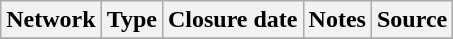<table class="wikitable sortable">
<tr>
<th>Network</th>
<th>Type</th>
<th>Closure date</th>
<th>Notes</th>
<th>Source</th>
</tr>
<tr>
</tr>
</table>
